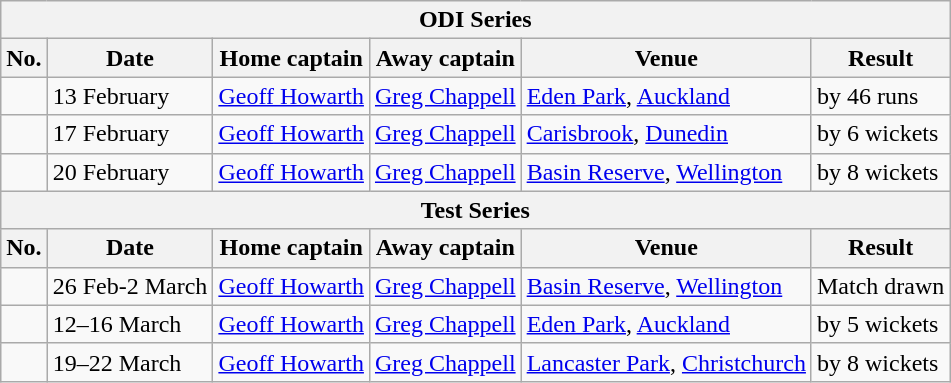<table class="wikitable">
<tr>
<th colspan="9">ODI Series</th>
</tr>
<tr>
<th>No.</th>
<th>Date</th>
<th>Home captain</th>
<th>Away captain</th>
<th>Venue</th>
<th>Result</th>
</tr>
<tr>
<td></td>
<td>13 February</td>
<td><a href='#'>Geoff Howarth</a></td>
<td><a href='#'>Greg Chappell</a></td>
<td><a href='#'>Eden Park</a>, <a href='#'>Auckland</a></td>
<td> by 46 runs</td>
</tr>
<tr>
<td></td>
<td>17 February</td>
<td><a href='#'>Geoff Howarth</a></td>
<td><a href='#'>Greg Chappell</a></td>
<td><a href='#'>Carisbrook</a>, <a href='#'>Dunedin</a></td>
<td> by 6 wickets</td>
</tr>
<tr>
<td></td>
<td>20 February</td>
<td><a href='#'>Geoff Howarth</a></td>
<td><a href='#'>Greg Chappell</a></td>
<td><a href='#'>Basin Reserve</a>, <a href='#'>Wellington</a></td>
<td> by 8 wickets</td>
</tr>
<tr>
<th colspan="9">Test Series</th>
</tr>
<tr>
<th>No.</th>
<th>Date</th>
<th>Home captain</th>
<th>Away captain</th>
<th>Venue</th>
<th>Result</th>
</tr>
<tr>
<td></td>
<td>26 Feb-2 March</td>
<td><a href='#'>Geoff Howarth</a></td>
<td><a href='#'>Greg Chappell</a></td>
<td><a href='#'>Basin Reserve</a>, <a href='#'>Wellington</a></td>
<td>Match drawn</td>
</tr>
<tr>
<td></td>
<td>12–16 March</td>
<td><a href='#'>Geoff Howarth</a></td>
<td><a href='#'>Greg Chappell</a></td>
<td><a href='#'>Eden Park</a>, <a href='#'>Auckland</a></td>
<td> by 5 wickets</td>
</tr>
<tr>
<td></td>
<td>19–22 March</td>
<td><a href='#'>Geoff Howarth</a></td>
<td><a href='#'>Greg Chappell</a></td>
<td><a href='#'>Lancaster Park</a>, <a href='#'>Christchurch</a></td>
<td> by 8 wickets</td>
</tr>
</table>
